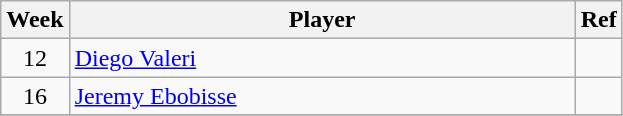<table class=wikitable>
<tr>
<th>Week</th>
<th style="width:330px;">Player</th>
<th>Ref</th>
</tr>
<tr>
<td align=center>12</td>
<td> <a href='#'>Diego Valeri</a></td>
<td></td>
</tr>
<tr>
<td align=center>16</td>
<td> <a href='#'>Jeremy Ebobisse</a></td>
<td></td>
</tr>
<tr>
</tr>
</table>
